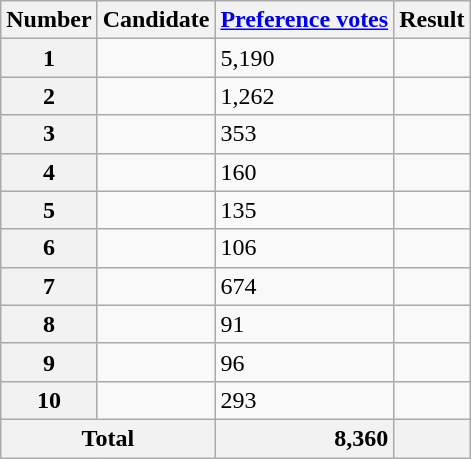<table class="wikitable sortable" >
<tr>
<th scope="col">Number</th>
<th scope="col">Candidate</th>
<th scope="col"><a href='#'>Preference votes</a></th>
<th scope="col">Result</th>
</tr>
<tr>
<th scope="row">1</th>
<td style="text-align:left"></td>
<td>5,190</td>
<td></td>
</tr>
<tr>
<th scope="row">2</th>
<td style="text-align:left"></td>
<td>1,262</td>
<td></td>
</tr>
<tr>
<th scope="row">3</th>
<td style="text-align:left"></td>
<td>353</td>
<td></td>
</tr>
<tr>
<th scope="row">4</th>
<td style="text-align:left"></td>
<td>160</td>
<td></td>
</tr>
<tr>
<th scope="row">5</th>
<td style="text-align:left"></td>
<td>135</td>
<td></td>
</tr>
<tr>
<th scope="row">6</th>
<td style="text-align:left"></td>
<td>106</td>
<td></td>
</tr>
<tr>
<th scope="row">7</th>
<td style="text-align:left"></td>
<td>674</td>
<td></td>
</tr>
<tr>
<th scope="row">8</th>
<td style="text-align:left"></td>
<td>91</td>
<td></td>
</tr>
<tr>
<th scope="row">9</th>
<td style="text-align:left"></td>
<td>96</td>
<td></td>
</tr>
<tr>
<th scope="row">10</th>
<td style="text-align:left"></td>
<td>293</td>
<td></td>
</tr>
<tr class="sortbottom">
<th scope="row"  colspan="2">Total</th>
<th style="text-align:right">8,360</th>
<th></th>
</tr>
</table>
